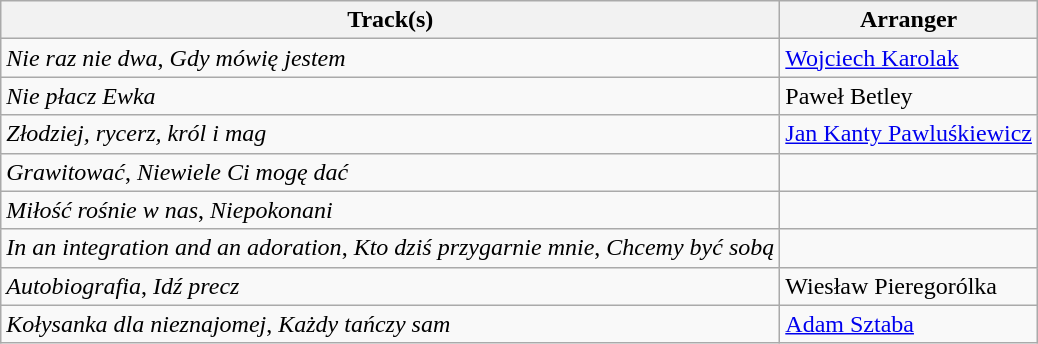<table class="wikitable">
<tr>
<th>Track(s)<em></em></th>
<th>Arranger<em></em></th>
</tr>
<tr>
<td><em>Nie raz nie dwa</em>, <em>Gdy mówię jestem</em></td>
<td><a href='#'>Wojciech Karolak</a></td>
</tr>
<tr>
<td><em>Nie płacz Ewka</em></td>
<td>Paweł Betley</td>
</tr>
<tr>
<td><em>Złodziej, rycerz, król i mag</em></td>
<td><a href='#'>Jan Kanty Pawluśkiewicz</a></td>
</tr>
<tr>
<td><em>Grawitować</em>, <em>Niewiele Ci mogę dać</em></td>
<td></td>
</tr>
<tr>
<td><em>Miłość rośnie w nas</em>, <em>Niepokonani</em></td>
<td></td>
</tr>
<tr>
<td><em>In an integration and an adoration</em>, <em>Kto dziś przygarnie mnie</em>, <em>Chcemy być sobą</em></td>
<td></td>
</tr>
<tr>
<td><em>Autobiografia</em>, <em>Idź precz</em></td>
<td>Wiesław Pieregorólka</td>
</tr>
<tr>
<td><em>Kołysanka dla nieznajomej</em>, <em>Każdy tańczy sam</em></td>
<td><a href='#'>Adam Sztaba</a></td>
</tr>
</table>
